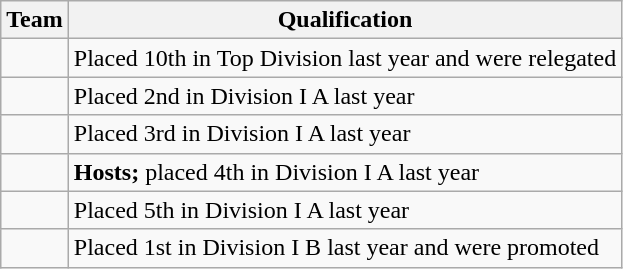<table class="wikitable">
<tr>
<th>Team</th>
<th>Qualification</th>
</tr>
<tr>
<td></td>
<td>Placed 10th in Top Division last year and were relegated</td>
</tr>
<tr>
<td></td>
<td>Placed 2nd in Division I A last year</td>
</tr>
<tr>
<td></td>
<td>Placed 3rd in Division I A last year</td>
</tr>
<tr>
<td></td>
<td><strong>Hosts;</strong> placed 4th in Division I A last year</td>
</tr>
<tr>
<td></td>
<td>Placed 5th in Division I A last year</td>
</tr>
<tr>
<td></td>
<td>Placed 1st in Division I B last year and were promoted</td>
</tr>
</table>
